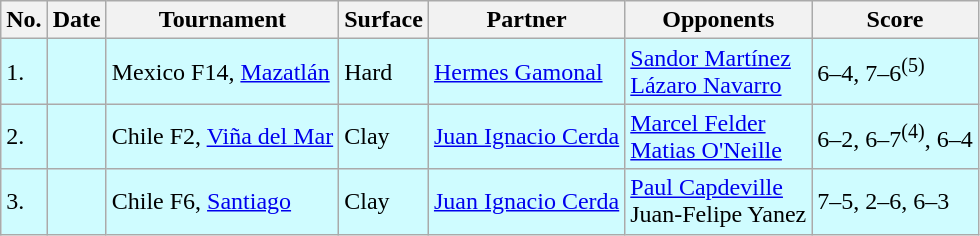<table class="sortable wikitable">
<tr>
<th>No.</th>
<th>Date</th>
<th>Tournament</th>
<th>Surface</th>
<th>Partner</th>
<th>Opponents</th>
<th class="unsortable">Score</th>
</tr>
<tr style="background:#cffcff;">
<td>1.</td>
<td></td>
<td>Mexico F14, <a href='#'>Mazatlán</a></td>
<td>Hard</td>
<td> <a href='#'>Hermes Gamonal</a></td>
<td> <a href='#'>Sandor Martínez</a> <br>  <a href='#'>Lázaro Navarro</a></td>
<td>6–4, 7–6<sup>(5)</sup></td>
</tr>
<tr style="background:#cffcff;">
<td>2.</td>
<td></td>
<td>Chile F2, <a href='#'>Viña del Mar</a></td>
<td>Clay</td>
<td> <a href='#'>Juan Ignacio Cerda</a></td>
<td> <a href='#'>Marcel Felder</a> <br>  <a href='#'>Matias O'Neille</a></td>
<td>6–2, 6–7<sup>(4)</sup>, 6–4</td>
</tr>
<tr style="background:#cffcff;">
<td>3.</td>
<td></td>
<td>Chile F6, <a href='#'>Santiago</a></td>
<td>Clay</td>
<td> <a href='#'>Juan Ignacio Cerda</a></td>
<td> <a href='#'>Paul Capdeville</a> <br>  Juan-Felipe Yanez</td>
<td>7–5, 2–6, 6–3</td>
</tr>
</table>
